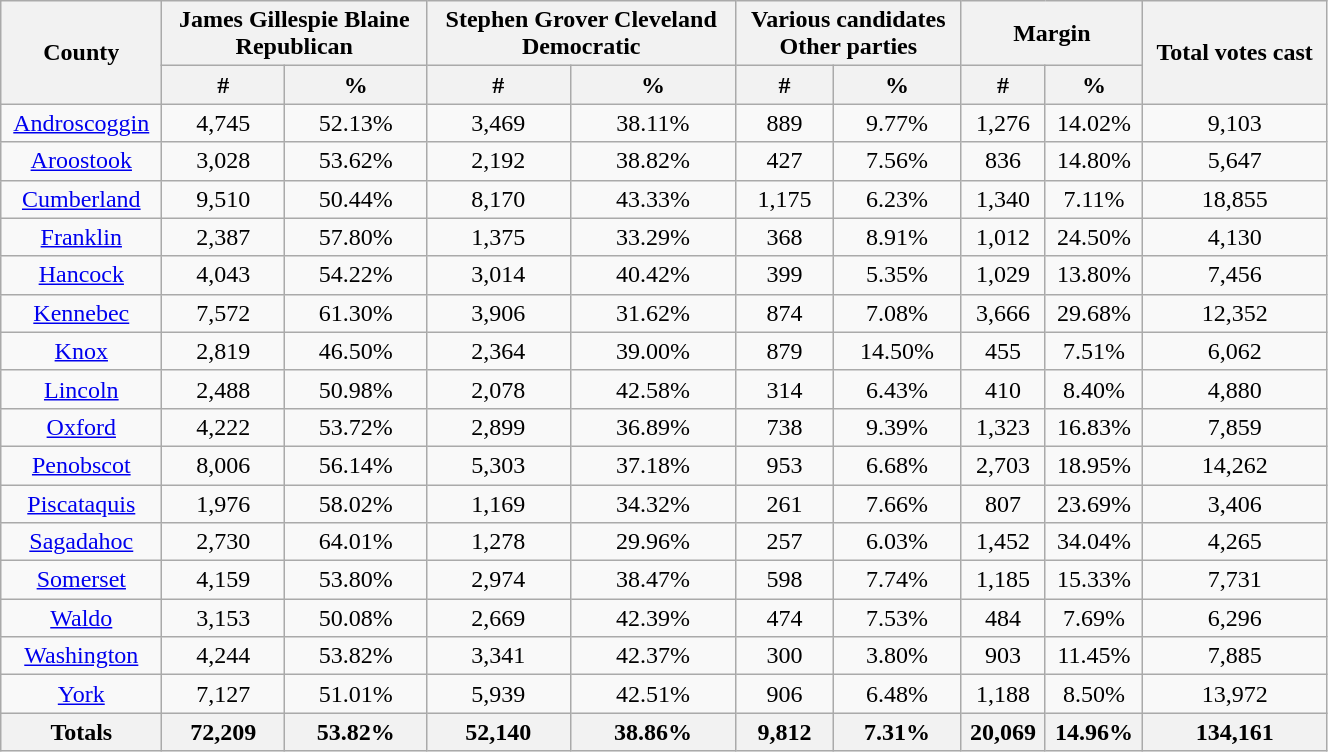<table width="70%" class="wikitable sortable" style="text-align:center">
<tr>
<th style="text-align:center;" rowspan="2">County</th>
<th style="text-align:center;" colspan="2">James Gillespie Blaine<br>Republican</th>
<th style="text-align:center;" colspan="2">Stephen Grover Cleveland<br>Democratic</th>
<th style="text-align:center;" colspan="2">Various candidates<br>Other parties</th>
<th style="text-align:center;" colspan="2">Margin</th>
<th style="text-align:center;" rowspan="2">Total votes cast</th>
</tr>
<tr>
<th data-sort-type="number">#</th>
<th data-sort-type="number">%</th>
<th data-sort-type="number">#</th>
<th data-sort-type="number">%</th>
<th data-sort-type="number">#</th>
<th data-sort-type="number">%</th>
<th data-sort-type="number">#</th>
<th data-sort-type="number">%</th>
</tr>
<tr style="text-align:center;">
<td><a href='#'>Androscoggin</a></td>
<td>4,745</td>
<td>52.13%</td>
<td>3,469</td>
<td>38.11%</td>
<td>889</td>
<td>9.77%</td>
<td>1,276</td>
<td>14.02%</td>
<td>9,103</td>
</tr>
<tr style="text-align:center;">
<td><a href='#'>Aroostook</a></td>
<td>3,028</td>
<td>53.62%</td>
<td>2,192</td>
<td>38.82%</td>
<td>427</td>
<td>7.56%</td>
<td>836</td>
<td>14.80%</td>
<td>5,647</td>
</tr>
<tr style="text-align:center;">
<td><a href='#'>Cumberland</a></td>
<td>9,510</td>
<td>50.44%</td>
<td>8,170</td>
<td>43.33%</td>
<td>1,175</td>
<td>6.23%</td>
<td>1,340</td>
<td>7.11%</td>
<td>18,855</td>
</tr>
<tr style="text-align:center;">
<td><a href='#'>Franklin</a></td>
<td>2,387</td>
<td>57.80%</td>
<td>1,375</td>
<td>33.29%</td>
<td>368</td>
<td>8.91%</td>
<td>1,012</td>
<td>24.50%</td>
<td>4,130</td>
</tr>
<tr style="text-align:center;">
<td><a href='#'>Hancock</a></td>
<td>4,043</td>
<td>54.22%</td>
<td>3,014</td>
<td>40.42%</td>
<td>399</td>
<td>5.35%</td>
<td>1,029</td>
<td>13.80%</td>
<td>7,456</td>
</tr>
<tr style="text-align:center;">
<td><a href='#'>Kennebec</a></td>
<td>7,572</td>
<td>61.30%</td>
<td>3,906</td>
<td>31.62%</td>
<td>874</td>
<td>7.08%</td>
<td>3,666</td>
<td>29.68%</td>
<td>12,352</td>
</tr>
<tr style="text-align:center;">
<td><a href='#'>Knox</a></td>
<td>2,819</td>
<td>46.50%</td>
<td>2,364</td>
<td>39.00%</td>
<td>879</td>
<td>14.50%</td>
<td>455</td>
<td>7.51%</td>
<td>6,062</td>
</tr>
<tr style="text-align:center;">
<td><a href='#'>Lincoln</a></td>
<td>2,488</td>
<td>50.98%</td>
<td>2,078</td>
<td>42.58%</td>
<td>314</td>
<td>6.43%</td>
<td>410</td>
<td>8.40%</td>
<td>4,880</td>
</tr>
<tr style="text-align:center;">
<td><a href='#'>Oxford</a></td>
<td>4,222</td>
<td>53.72%</td>
<td>2,899</td>
<td>36.89%</td>
<td>738</td>
<td>9.39%</td>
<td>1,323</td>
<td>16.83%</td>
<td>7,859</td>
</tr>
<tr style="text-align:center;">
<td><a href='#'>Penobscot</a></td>
<td>8,006</td>
<td>56.14%</td>
<td>5,303</td>
<td>37.18%</td>
<td>953</td>
<td>6.68%</td>
<td>2,703</td>
<td>18.95%</td>
<td>14,262</td>
</tr>
<tr style="text-align:center;">
<td><a href='#'>Piscataquis</a></td>
<td>1,976</td>
<td>58.02%</td>
<td>1,169</td>
<td>34.32%</td>
<td>261</td>
<td>7.66%</td>
<td>807</td>
<td>23.69%</td>
<td>3,406</td>
</tr>
<tr style="text-align:center;">
<td><a href='#'>Sagadahoc</a></td>
<td>2,730</td>
<td>64.01%</td>
<td>1,278</td>
<td>29.96%</td>
<td>257</td>
<td>6.03%</td>
<td>1,452</td>
<td>34.04%</td>
<td>4,265</td>
</tr>
<tr style="text-align:center;">
<td><a href='#'>Somerset</a></td>
<td>4,159</td>
<td>53.80%</td>
<td>2,974</td>
<td>38.47%</td>
<td>598</td>
<td>7.74%</td>
<td>1,185</td>
<td>15.33%</td>
<td>7,731</td>
</tr>
<tr style="text-align:center;">
<td><a href='#'>Waldo</a></td>
<td>3,153</td>
<td>50.08%</td>
<td>2,669</td>
<td>42.39%</td>
<td>474</td>
<td>7.53%</td>
<td>484</td>
<td>7.69%</td>
<td>6,296</td>
</tr>
<tr style="text-align:center;">
<td><a href='#'>Washington</a></td>
<td>4,244</td>
<td>53.82%</td>
<td>3,341</td>
<td>42.37%</td>
<td>300</td>
<td>3.80%</td>
<td>903</td>
<td>11.45%</td>
<td>7,885</td>
</tr>
<tr style="text-align:center;">
<td><a href='#'>York</a></td>
<td>7,127</td>
<td>51.01%</td>
<td>5,939</td>
<td>42.51%</td>
<td>906</td>
<td>6.48%</td>
<td>1,188</td>
<td>8.50%</td>
<td>13,972</td>
</tr>
<tr style="text-align:center;">
<th>Totals</th>
<th>72,209</th>
<th>53.82%</th>
<th>52,140</th>
<th>38.86%</th>
<th>9,812</th>
<th>7.31%</th>
<th>20,069</th>
<th>14.96%</th>
<th>134,161</th>
</tr>
</table>
